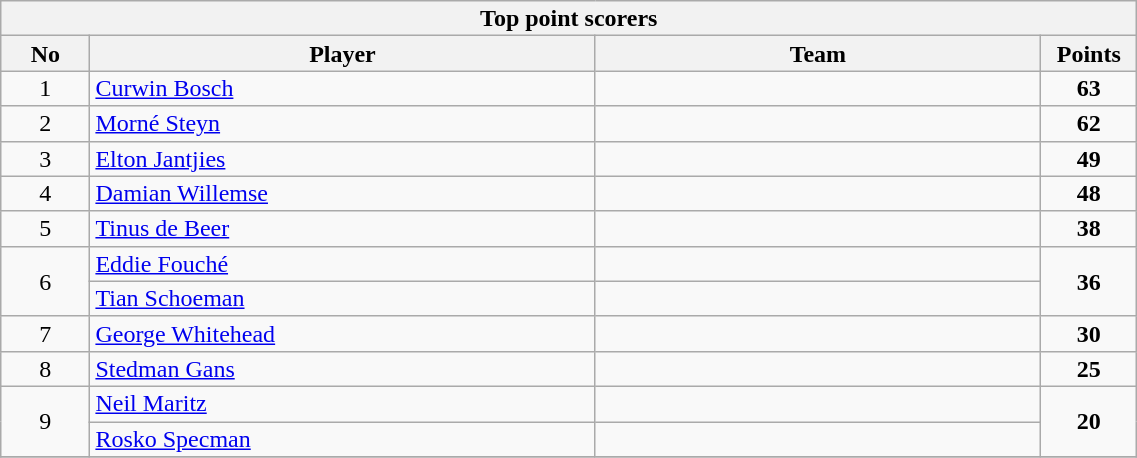<table class="wikitable collapsible sortable" style="text-align:center; line-height:100%; font-size:100%; width:60%;">
<tr>
<th colspan=8>Top point scorers </th>
</tr>
<tr>
<th style="width:6%;">No</th>
<th style="width:34%;">Player</th>
<th style="width:30%;">Team</th>
<th style="width:6%;">Points<br></th>
</tr>
<tr>
<td>1</td>
<td style="text-align:left;"><a href='#'>Curwin Bosch</a></td>
<td style="text-align:left;"></td>
<td><strong>63</strong></td>
</tr>
<tr>
<td>2</td>
<td style="text-align:left;"><a href='#'>Morné Steyn</a></td>
<td style="text-align:left;"></td>
<td><strong>62</strong></td>
</tr>
<tr>
<td>3</td>
<td style="text-align:left;"><a href='#'>Elton Jantjies</a></td>
<td style="text-align:left;"></td>
<td><strong>49</strong></td>
</tr>
<tr>
<td>4</td>
<td style="text-align:left;"><a href='#'>Damian Willemse</a></td>
<td style="text-align:left;"></td>
<td><strong>48</strong></td>
</tr>
<tr>
<td>5</td>
<td style="text-align:left;"><a href='#'>Tinus de Beer</a></td>
<td style="text-align:left;"></td>
<td><strong>38</strong></td>
</tr>
<tr>
<td rowspan="2">6</td>
<td style="text-align:left;"><a href='#'>Eddie Fouché</a></td>
<td style="text-align:left;"></td>
<td rowspan="2"><strong>36</strong></td>
</tr>
<tr>
<td style="text-align:left;"><a href='#'>Tian Schoeman</a></td>
<td style="text-align:left;"></td>
</tr>
<tr>
<td>7</td>
<td style="text-align:left;"><a href='#'>George Whitehead</a></td>
<td style="text-align:left;"></td>
<td><strong>30</strong></td>
</tr>
<tr>
<td>8</td>
<td style="text-align:left;"><a href='#'>Stedman Gans</a></td>
<td style="text-align:left;"></td>
<td><strong>25</strong></td>
</tr>
<tr>
<td rowspan="2">9</td>
<td style="text-align:left;"><a href='#'>Neil Maritz</a></td>
<td style="text-align:left;"></td>
<td rowspan="2"><strong>20</strong></td>
</tr>
<tr>
<td style="text-align:left;"><a href='#'>Rosko Specman</a></td>
<td style="text-align:left;"></td>
</tr>
<tr>
</tr>
</table>
